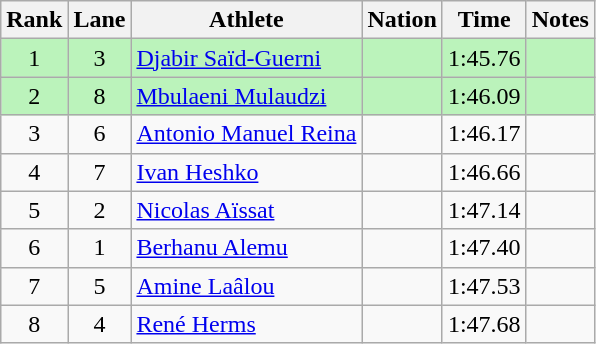<table class="wikitable sortable" style="text-align:center">
<tr>
<th>Rank</th>
<th>Lane</th>
<th>Athlete</th>
<th>Nation</th>
<th>Time</th>
<th>Notes</th>
</tr>
<tr bgcolor=bbf3bb>
<td>1</td>
<td>3</td>
<td align=left><a href='#'>Djabir Saïd-Guerni</a></td>
<td align=left></td>
<td>1:45.76</td>
<td></td>
</tr>
<tr bgcolor=bbf3bb>
<td>2</td>
<td>8</td>
<td align=left><a href='#'>Mbulaeni Mulaudzi</a></td>
<td align=left></td>
<td>1:46.09</td>
<td></td>
</tr>
<tr>
<td>3</td>
<td>6</td>
<td align=left><a href='#'>Antonio Manuel Reina</a></td>
<td align=left></td>
<td>1:46.17</td>
<td></td>
</tr>
<tr>
<td>4</td>
<td>7</td>
<td align=left><a href='#'>Ivan Heshko</a></td>
<td align=left></td>
<td>1:46.66</td>
<td></td>
</tr>
<tr>
<td>5</td>
<td>2</td>
<td align=left><a href='#'>Nicolas Aïssat</a></td>
<td align=left></td>
<td>1:47.14</td>
<td></td>
</tr>
<tr>
<td>6</td>
<td>1</td>
<td align=left><a href='#'>Berhanu Alemu</a></td>
<td align=left></td>
<td>1:47.40</td>
<td></td>
</tr>
<tr>
<td>7</td>
<td>5</td>
<td align=left><a href='#'>Amine Laâlou</a></td>
<td align=left></td>
<td>1:47.53</td>
<td></td>
</tr>
<tr>
<td>8</td>
<td>4</td>
<td align=left><a href='#'>René Herms</a></td>
<td align=left></td>
<td>1:47.68</td>
<td></td>
</tr>
</table>
